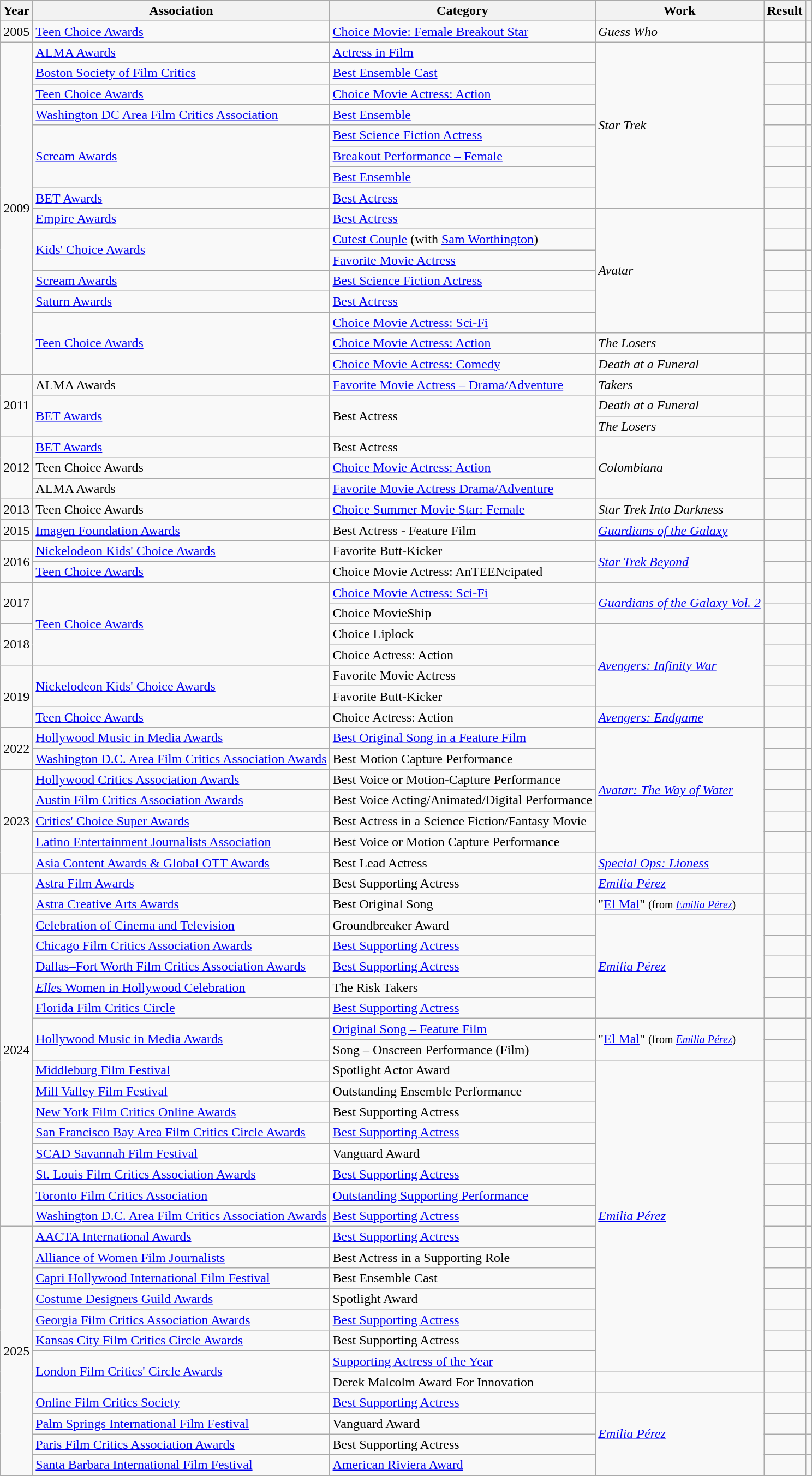<table class="wikitable">
<tr>
<th>Year</th>
<th>Association</th>
<th>Category</th>
<th>Work</th>
<th>Result</th>
<th scope="col" class="unsortable"></th>
</tr>
<tr>
<td align="center">2005</td>
<td><a href='#'>Teen Choice Awards</a></td>
<td><a href='#'>Choice Movie: Female Breakout Star</a></td>
<td rowspan="1"><em>Guess Who</em></td>
<td></td>
<td></td>
</tr>
<tr>
<td style="text-align:center;" rowspan=16>2009</td>
<td><a href='#'>ALMA Awards</a></td>
<td><a href='#'>Actress in Film</a></td>
<td rowspan=8><em>Star Trek</em></td>
<td></td>
<td></td>
</tr>
<tr>
<td><a href='#'>Boston Society of Film Critics</a></td>
<td><a href='#'>Best Ensemble Cast</a></td>
<td></td>
<td></td>
</tr>
<tr>
<td><a href='#'>Teen Choice Awards</a></td>
<td><a href='#'>Choice Movie Actress: Action</a></td>
<td></td>
<td></td>
</tr>
<tr>
<td><a href='#'>Washington DC Area Film Critics Association</a></td>
<td><a href='#'>Best Ensemble</a></td>
<td></td>
<td></td>
</tr>
<tr>
<td rowspan=3><a href='#'>Scream Awards</a></td>
<td><a href='#'>Best Science Fiction Actress</a></td>
<td></td>
<td></td>
</tr>
<tr>
<td><a href='#'>Breakout Performance – Female</a></td>
<td></td>
<td></td>
</tr>
<tr>
<td><a href='#'>Best Ensemble</a></td>
<td></td>
<td></td>
</tr>
<tr>
<td><a href='#'>BET Awards</a></td>
<td><a href='#'>Best Actress</a></td>
<td></td>
<td></td>
</tr>
<tr>
<td><a href='#'>Empire Awards</a></td>
<td><a href='#'>Best Actress</a></td>
<td rowspan=6><em>Avatar</em></td>
<td></td>
<td></td>
</tr>
<tr>
<td rowspan=2><a href='#'>Kids' Choice Awards</a></td>
<td><a href='#'>Cutest Couple</a> (with <a href='#'>Sam Worthington</a>)</td>
<td></td>
<td></td>
</tr>
<tr>
<td><a href='#'>Favorite Movie Actress</a></td>
<td></td>
</tr>
<tr>
<td><a href='#'>Scream Awards</a></td>
<td><a href='#'>Best Science Fiction Actress</a></td>
<td></td>
<td></td>
</tr>
<tr>
<td><a href='#'>Saturn Awards</a></td>
<td><a href='#'>Best Actress</a></td>
<td></td>
<td></td>
</tr>
<tr>
<td rowspan=3><a href='#'>Teen Choice Awards</a></td>
<td><a href='#'>Choice Movie Actress: Sci-Fi</a></td>
<td></td>
<td></td>
</tr>
<tr>
<td><a href='#'>Choice Movie Actress: Action</a></td>
<td><em>The Losers</em></td>
<td></td>
<td></td>
</tr>
<tr>
<td><a href='#'>Choice Movie Actress: Comedy</a></td>
<td><em>Death at a Funeral</em></td>
<td></td>
<td></td>
</tr>
<tr>
<td style="text-align:center;" rowspan="3">2011</td>
<td>ALMA Awards</td>
<td><a href='#'>Favorite Movie Actress – Drama/Adventure</a></td>
<td><em>Takers</em></td>
<td></td>
<td></td>
</tr>
<tr>
<td rowspan=2><a href='#'>BET Awards</a></td>
<td rowspan=2>Best Actress</td>
<td><em>Death at a Funeral</em></td>
<td></td>
<td></td>
</tr>
<tr>
<td rowspan="1"><em>The Losers</em></td>
<td></td>
<td></td>
</tr>
<tr>
<td style="text-align:center;" rowspan=3>2012</td>
<td><a href='#'>BET Awards</a></td>
<td>Best Actress</td>
<td rowspan=3><em>Colombiana</em></td>
<td></td>
<td></td>
</tr>
<tr>
<td>Teen Choice Awards</td>
<td><a href='#'>Choice Movie Actress: Action</a></td>
<td></td>
<td></td>
</tr>
<tr>
<td>ALMA Awards</td>
<td><a href='#'>Favorite Movie Actress Drama/Adventure</a></td>
<td></td>
<td></td>
</tr>
<tr>
<td align="center">2013</td>
<td>Teen Choice Awards</td>
<td><a href='#'>Choice Summer Movie Star: Female</a></td>
<td><em>Star Trek Into Darkness</em></td>
<td></td>
<td></td>
</tr>
<tr>
<td rowspan="1">2015</td>
<td><a href='#'>Imagen Foundation Awards</a></td>
<td>Best Actress - Feature Film</td>
<td><em><a href='#'>Guardians of the Galaxy</a></em></td>
<td></td>
<td></td>
</tr>
<tr>
<td rowspan="2" scope="row">2016</td>
<td><a href='#'>Nickelodeon Kids' Choice Awards</a></td>
<td>Favorite Butt-Kicker</td>
<td rowspan="2"><em><a href='#'>Star Trek Beyond</a></em></td>
<td></td>
<td></td>
</tr>
<tr>
<td><a href='#'>Teen Choice Awards</a></td>
<td>Choice Movie Actress: AnTEENcipated</td>
<td></td>
<td></td>
</tr>
<tr>
<td rowspan="2">2017</td>
<td rowspan="4"><a href='#'>Teen Choice Awards</a></td>
<td><a href='#'>Choice Movie Actress: Sci-Fi</a></td>
<td rowspan="2"><em><a href='#'>Guardians of the Galaxy Vol. 2</a></em></td>
<td></td>
<td></td>
</tr>
<tr>
<td>Choice MovieShip</td>
<td></td>
<td></td>
</tr>
<tr>
<td rowspan="2">2018</td>
<td>Choice Liplock</td>
<td rowspan="4"><em><a href='#'>Avengers: Infinity War</a></em></td>
<td></td>
<td></td>
</tr>
<tr>
<td>Choice Actress: Action</td>
<td></td>
<td></td>
</tr>
<tr>
<td rowspan="3">2019</td>
<td rowspan="2"><a href='#'>Nickelodeon Kids' Choice Awards</a></td>
<td>Favorite Movie Actress</td>
<td></td>
<td></td>
</tr>
<tr>
<td>Favorite Butt-Kicker</td>
<td></td>
<td></td>
</tr>
<tr>
<td><a href='#'>Teen Choice Awards</a></td>
<td>Choice Actress: Action</td>
<td><em><a href='#'>Avengers: Endgame</a></em></td>
<td></td>
<td></td>
</tr>
<tr>
<td rowspan="2">2022</td>
<td><a href='#'>Hollywood Music in Media Awards</a></td>
<td><a href='#'>Best Original Song in a Feature Film</a></td>
<td rowspan="6"><em><a href='#'>Avatar: The Way of Water</a></em></td>
<td></td>
<td></td>
</tr>
<tr>
<td><a href='#'>Washington D.C. Area Film Critics Association Awards</a></td>
<td>Best Motion Capture Performance</td>
<td></td>
<td></td>
</tr>
<tr>
<td rowspan="5">2023</td>
<td><a href='#'>Hollywood Critics Association Awards</a></td>
<td>Best Voice or Motion-Capture Performance</td>
<td></td>
<td></td>
</tr>
<tr>
<td><a href='#'>Austin Film Critics Association Awards</a></td>
<td>Best Voice Acting/Animated/Digital Performance</td>
<td></td>
<td style="text-align:center;"></td>
</tr>
<tr>
<td><a href='#'>Critics' Choice Super Awards</a></td>
<td>Best Actress in a Science Fiction/Fantasy Movie</td>
<td></td>
<td style="text-align:center;"></td>
</tr>
<tr>
<td><a href='#'>Latino Entertainment Journalists Association</a></td>
<td>Best Voice or Motion Capture Performance</td>
<td></td>
<td style="text-align:center;"></td>
</tr>
<tr>
<td><a href='#'>Asia Content Awards & Global OTT Awards</a></td>
<td>Best Lead Actress</td>
<td><em><a href='#'>Special Ops: Lioness</a></em></td>
<td></td>
<td style="text-align:center;"></td>
</tr>
<tr>
<td rowspan="17">2024</td>
<td><a href='#'>Astra Film Awards</a></td>
<td>Best Supporting Actress</td>
<td><em><a href='#'>Emilia Pérez</a></em></td>
<td></td>
<td align="center" rowspan=2"></td>
</tr>
<tr>
<td><a href='#'>Astra Creative Arts Awards</a></td>
<td>Best Original Song</td>
<td>"<a href='#'>El Mal</a>" <small>(from <em><a href='#'>Emilia Pérez</a></em>)</small></td>
<td></td>
</tr>
<tr>
<td><a href='#'>Celebration of Cinema and Television</a></td>
<td>Groundbreaker Award</td>
<td rowspan="5"><em><a href='#'>Emilia Pérez</a></em></td>
<td></td>
<td style="text-align:center;"></td>
</tr>
<tr>
<td><a href='#'>Chicago Film Critics Association Awards</a></td>
<td><a href='#'>Best Supporting Actress</a></td>
<td></td>
<td style="text-align:center;"></td>
</tr>
<tr>
<td><a href='#'>Dallas–Fort Worth Film Critics Association Awards</a></td>
<td><a href='#'>Best Supporting Actress</a></td>
<td></td>
<td style="text-align:center;"></td>
</tr>
<tr>
<td><a href='#'><em>Elle</em>s Women in Hollywood Celebration</a></td>
<td>The Risk Takers</td>
<td></td>
<td style="text-align:center;"></td>
</tr>
<tr>
<td><a href='#'>Florida Film Critics Circle</a></td>
<td><a href='#'>Best Supporting Actress</a></td>
<td></td>
<td style="text-align:center;"></td>
</tr>
<tr>
<td rowspan="2"><a href='#'>Hollywood Music in Media Awards</a></td>
<td><a href='#'>Original Song – Feature Film</a></td>
<td rowspan="2">"<a href='#'>El Mal</a>" <small>(from <em><a href='#'>Emilia Pérez</a></em>)</small></td>
<td></td>
<td style="text-align:center;" rowspan="2"></td>
</tr>
<tr>
<td>Song – Onscreen Performance (Film)</td>
<td></td>
</tr>
<tr>
<td><a href='#'>Middleburg Film Festival</a></td>
<td>Spotlight Actor Award</td>
<td rowspan="15"><em><a href='#'>Emilia Pérez</a></em></td>
<td></td>
<td style="text-align:center;"></td>
</tr>
<tr>
<td><a href='#'>Mill Valley Film Festival</a></td>
<td>Outstanding Ensemble Performance</td>
<td></td>
<td style="text-align:center;"></td>
</tr>
<tr>
<td><a href='#'>New York Film Critics Online Awards</a></td>
<td>Best Supporting Actress</td>
<td></td>
<td style="text-align:center;"></td>
</tr>
<tr>
<td><a href='#'>San Francisco Bay Area Film Critics Circle Awards</a></td>
<td><a href='#'>Best Supporting Actress</a></td>
<td></td>
<td style="text-align:center;"></td>
</tr>
<tr>
<td><a href='#'>SCAD Savannah Film Festival</a></td>
<td>Vanguard Award</td>
<td></td>
<td style="text-align:center;"></td>
</tr>
<tr>
<td><a href='#'>St. Louis Film Critics Association Awards</a></td>
<td><a href='#'>Best Supporting Actress</a></td>
<td></td>
<td style="text-align:center;"></td>
</tr>
<tr>
<td><a href='#'>Toronto Film Critics Association</a></td>
<td><a href='#'>Outstanding Supporting Performance</a></td>
<td></td>
<td align="center"></td>
</tr>
<tr>
<td><a href='#'>Washington D.C. Area Film Critics Association Awards</a></td>
<td><a href='#'>Best Supporting Actress</a></td>
<td></td>
<td style="text-align:center;"></td>
</tr>
<tr>
<td rowspan="13">2025</td>
<td><a href='#'>AACTA International Awards</a></td>
<td><a href='#'>Best Supporting Actress</a></td>
<td></td>
<td align="center"></td>
</tr>
<tr>
<td><a href='#'>Alliance of Women Film Journalists</a></td>
<td>Best Actress in a Supporting Role</td>
<td></td>
<td align="center"></td>
</tr>
<tr>
<td><a href='#'>Capri Hollywood International Film Festival</a></td>
<td>Best Ensemble Cast</td>
<td></td>
<td style="text-align:center;"></td>
</tr>
<tr>
<td><a href='#'>Costume Designers Guild Awards</a></td>
<td>Spotlight Award</td>
<td></td>
<td style="text-align:center;"></td>
</tr>
<tr>
<td><a href='#'>Georgia Film Critics Association Awards</a></td>
<td><a href='#'>Best Supporting Actress</a></td>
<td></td>
<td style="text-align:center;"></td>
</tr>
<tr>
<td><a href='#'>Kansas City Film Critics Circle Awards</a></td>
<td>Best Supporting Actress</td>
<td></td>
<td style="text-align:center;"></td>
</tr>
<tr>
<td rowspan=2><a href='#'>London Film Critics' Circle Awards</a></td>
<td><a href='#'>Supporting Actress of the Year</a></td>
<td></td>
<td style="text-align:center;"></td>
</tr>
<tr>
<td>Derek Malcolm Award For Innovation</td>
<td></td>
<td></td>
<td style="text-align:center;"></td>
</tr>
<tr>
<td><a href='#'>Online Film Critics Society</a></td>
<td><a href='#'>Best Supporting Actress</a></td>
<td rowspan="4"><em><a href='#'>Emilia Pérez</a></em></td>
<td></td>
<td style="text-align:center;"></td>
</tr>
<tr>
<td><a href='#'>Palm Springs International Film Festival</a></td>
<td>Vanguard Award</td>
<td></td>
<td style="text-align:center;"></td>
</tr>
<tr>
<td><a href='#'>Paris Film Critics Association Awards</a></td>
<td>Best Supporting Actress</td>
<td></td>
<td align="center"></td>
</tr>
<tr>
<td><a href='#'>Santa Barbara International Film Festival</a></td>
<td><a href='#'>American Riviera Award</a></td>
<td></td>
<td style="text-align:center;"></td>
</tr>
</table>
